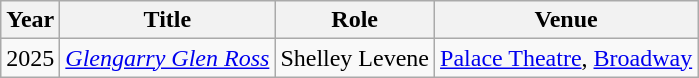<table class="wikitable">
<tr>
<th>Year</th>
<th>Title</th>
<th>Role</th>
<th>Venue</th>
</tr>
<tr>
<td>2025</td>
<td><em><a href='#'>Glengarry Glen Ross</a></em></td>
<td>Shelley Levene</td>
<td><a href='#'>Palace Theatre</a>, <a href='#'>Broadway</a></td>
</tr>
</table>
